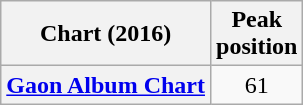<table class="wikitable plainrowheaders sortable" style="text-align:center;" border="1">
<tr>
<th scope="col">Chart (2016)</th>
<th scope="col">Peak<br>position</th>
</tr>
<tr>
<th scope="row"><a href='#'>Gaon Album Chart</a></th>
<td>61</td>
</tr>
</table>
